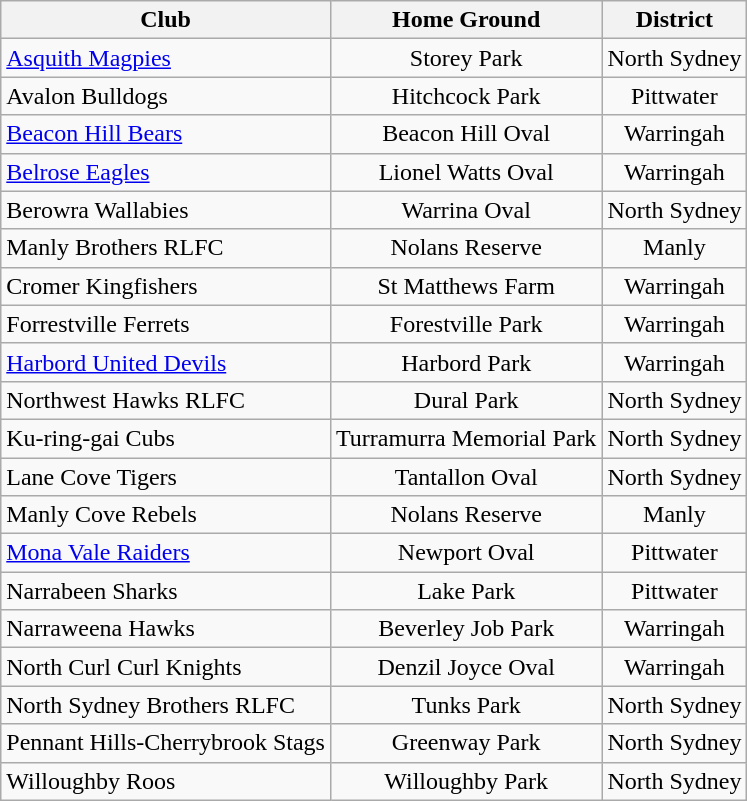<table class="wikitable" style="text-align:center;">
<tr>
<th>Club<br></th>
<th>Home Ground<br></th>
<th>District<br></th>
</tr>
<tr>
<td style="text-align:left;"> <a href='#'>Asquith Magpies</a></td>
<td>Storey Park</td>
<td>North Sydney</td>
</tr>
<tr>
<td style="text-align:left;"> Avalon Bulldogs</td>
<td>Hitchcock Park</td>
<td>Pittwater</td>
</tr>
<tr>
<td style="text-align:left;"> <a href='#'>Beacon Hill Bears</a></td>
<td>Beacon Hill Oval</td>
<td>Warringah</td>
</tr>
<tr>
<td style="text-align:left;"> <a href='#'>Belrose Eagles</a></td>
<td>Lionel Watts Oval</td>
<td>Warringah</td>
</tr>
<tr>
<td style="text-align:left;"> Berowra Wallabies</td>
<td>Warrina Oval</td>
<td>North Sydney</td>
</tr>
<tr>
<td style="text-align:left;"> Manly Brothers RLFC</td>
<td>Nolans Reserve</td>
<td>Manly</td>
</tr>
<tr>
<td style="text-align:left;"> Cromer Kingfishers</td>
<td>St Matthews Farm</td>
<td>Warringah</td>
</tr>
<tr>
<td style="text-align:left;"> Forrestville Ferrets</td>
<td>Forestville Park</td>
<td>Warringah</td>
</tr>
<tr>
<td style="text-align:left;"> <a href='#'>Harbord United Devils</a></td>
<td>Harbord Park</td>
<td>Warringah</td>
</tr>
<tr>
<td style="text-align:left;"> Northwest Hawks RLFC</td>
<td>Dural Park</td>
<td>North Sydney</td>
</tr>
<tr>
<td style="text-align:left;"> Ku-ring-gai Cubs</td>
<td>Turramurra Memorial Park</td>
<td>North Sydney</td>
</tr>
<tr>
<td style="text-align:left;"> Lane Cove Tigers</td>
<td>Tantallon Oval</td>
<td>North Sydney</td>
</tr>
<tr>
<td style="text-align:left;"> Manly Cove Rebels</td>
<td>Nolans Reserve</td>
<td>Manly</td>
</tr>
<tr>
<td style="text-align:left;"> <a href='#'>Mona Vale Raiders</a></td>
<td>Newport Oval</td>
<td>Pittwater</td>
</tr>
<tr>
<td style="text-align:left;"> Narrabeen Sharks</td>
<td>Lake Park</td>
<td>Pittwater</td>
</tr>
<tr>
<td style="text-align:left;"> Narraweena Hawks</td>
<td>Beverley Job Park</td>
<td>Warringah</td>
</tr>
<tr>
<td style="text-align:left;"> North Curl Curl Knights</td>
<td>Denzil Joyce Oval</td>
<td>Warringah</td>
</tr>
<tr>
<td style="text-align:left;"> North Sydney Brothers RLFC</td>
<td>Tunks Park</td>
<td>North Sydney</td>
</tr>
<tr>
<td style="text-align:left;"> Pennant Hills-Cherrybrook Stags</td>
<td>Greenway Park</td>
<td>North Sydney</td>
</tr>
<tr>
<td style="text-align:left;"> Willoughby Roos</td>
<td>Willoughby Park</td>
<td>North Sydney</td>
</tr>
</table>
